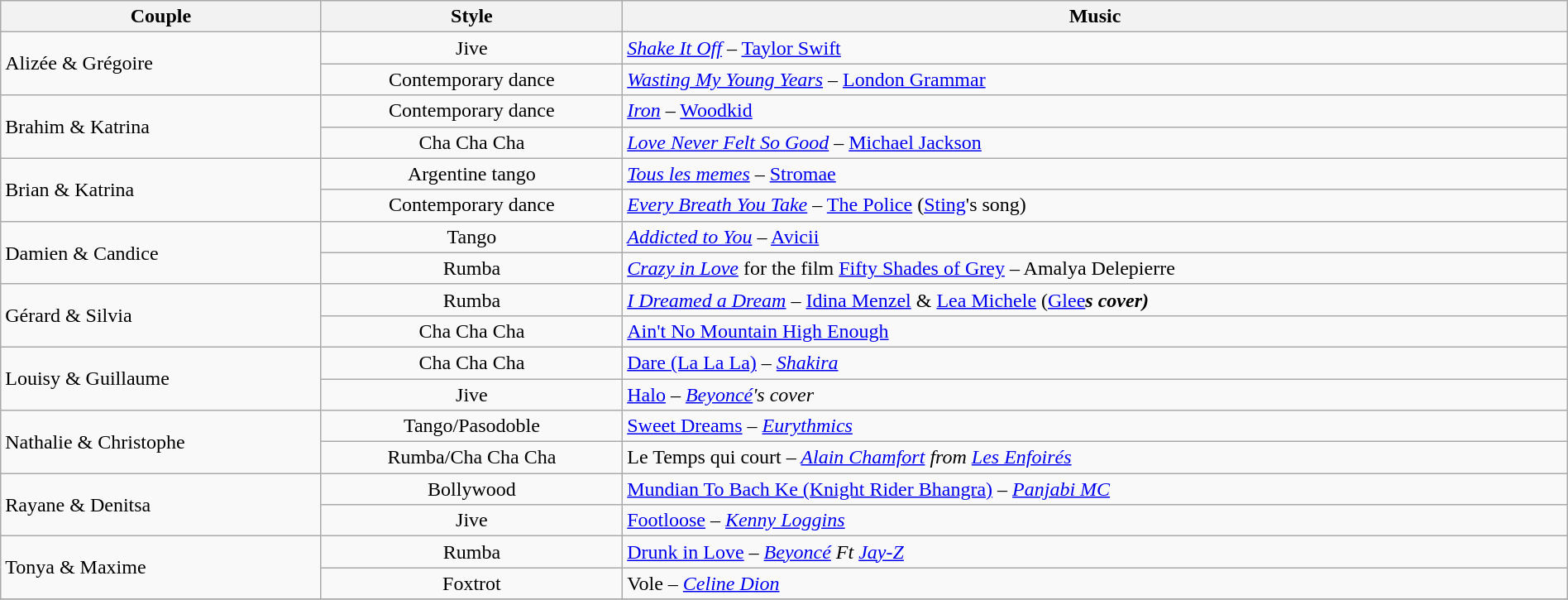<table class="wikitable" style="width:100%;">
<tr>
<th>Couple</th>
<th>Style</th>
<th>Music</th>
</tr>
<tr>
<td rowspan="2">Alizée & Grégoire</td>
<td style="text-align:center;">Jive</td>
<td><em><a href='#'>Shake It Off</a></em> – <a href='#'>Taylor Swift</a></td>
</tr>
<tr>
<td style="text-align:center;">Contemporary dance</td>
<td><em><a href='#'>Wasting My Young Years</a></em> – <a href='#'>London Grammar</a></td>
</tr>
<tr>
<td rowspan="2">Brahim & Katrina</td>
<td style="text-align:center;">Contemporary dance</td>
<td><em><a href='#'>Iron</a></em> – <a href='#'>Woodkid</a></td>
</tr>
<tr>
<td style="text-align:center;">Cha Cha Cha</td>
<td><em><a href='#'>Love Never Felt So Good</a></em> – <a href='#'>Michael Jackson</a></td>
</tr>
<tr>
<td rowspan="2">Brian & Katrina</td>
<td style="text-align:center;">Argentine tango</td>
<td><em><a href='#'>Tous les memes</a></em> – <a href='#'>Stromae</a></td>
</tr>
<tr>
<td style="text-align:center;">Contemporary dance</td>
<td><em><a href='#'>Every Breath You Take</a></em> – <a href='#'>The Police</a> (<a href='#'>Sting</a>'s song)</td>
</tr>
<tr>
<td rowspan="2">Damien & Candice</td>
<td style="text-align:center;">Tango</td>
<td><em><a href='#'>Addicted to You</a></em> – <a href='#'>Avicii</a></td>
</tr>
<tr>
<td style="text-align:center;">Rumba</td>
<td><em><a href='#'>Crazy in Love</a></em> for the film <a href='#'>Fifty Shades of Grey</a> – Amalya Delepierre</td>
</tr>
<tr>
<td rowspan="2">Gérard & Silvia</td>
<td style="text-align:center;">Rumba</td>
<td><em><a href='#'>I Dreamed a Dream</a></em> – <a href='#'>Idina Menzel</a> & <a href='#'>Lea Michele</a> (<em><a href='#'></em>Glee<em></a><strong>s cover)</td>
</tr>
<tr>
<td style="text-align:center;">Cha Cha Cha</td>
<td></em><a href='#'>Ain't No Mountain High Enough</a><em></td>
</tr>
<tr>
<td rowspan="2">Louisy & Guillaume</td>
<td style="text-align:center;">Cha Cha Cha</td>
<td></em><a href='#'>Dare (La La La)</a><em> – <a href='#'>Shakira</a></td>
</tr>
<tr>
<td style="text-align:center;">Jive</td>
<td></em><a href='#'>Halo</a><em> – <a href='#'>Beyoncé</a>'s cover</td>
</tr>
<tr>
<td rowspan="2">Nathalie & Christophe</td>
<td style="text-align:center;">Tango/Pasodoble</td>
<td></em><a href='#'>Sweet Dreams</a><em> – <a href='#'>Eurythmics</a></td>
</tr>
<tr>
<td style="text-align:center;">Rumba/Cha Cha Cha</td>
<td></em>Le Temps qui court<em> – <a href='#'>Alain Chamfort</a> from <a href='#'>Les Enfoirés</a></td>
</tr>
<tr>
<td rowspan="2">Rayane & Denitsa</td>
<td style="text-align:center;">Bollywood</td>
<td></em><a href='#'>Mundian To Bach Ke (Knight Rider Bhangra)</a><em> – <a href='#'>Panjabi MC</a></td>
</tr>
<tr>
<td style="text-align:center;">Jive</td>
<td></em><a href='#'>Footloose</a><em> – <a href='#'>Kenny Loggins</a></td>
</tr>
<tr>
<td rowspan="2">Tonya & Maxime</td>
<td style="text-align:center;">Rumba</td>
<td></em><a href='#'>Drunk in Love</a><em> – <a href='#'>Beyoncé</a> Ft <a href='#'>Jay-Z</a></td>
</tr>
<tr>
<td style="text-align:center;">Foxtrot</td>
<td></em>Vole<em> – <a href='#'>Celine Dion</a></td>
</tr>
<tr>
</tr>
</table>
